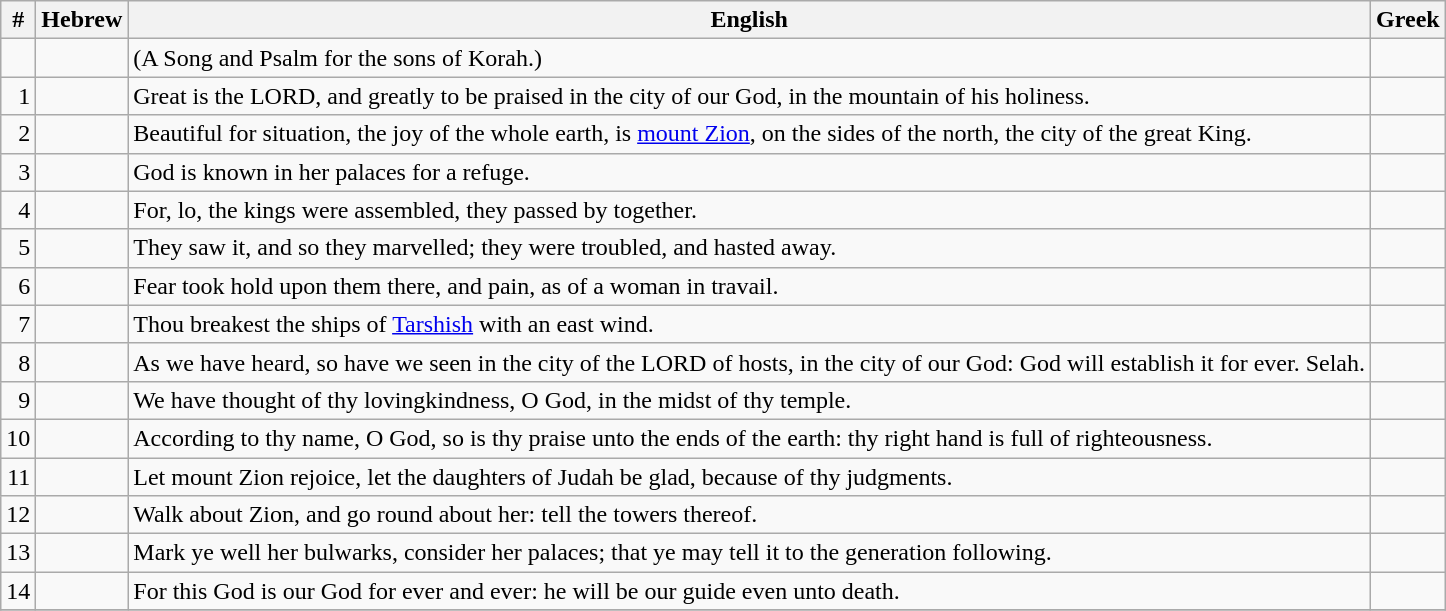<table class=wikitable>
<tr>
<th>#</th>
<th>Hebrew</th>
<th>English</th>
<th>Greek</th>
</tr>
<tr>
<td style="text-align:right"></td>
<td style="text-align:right"></td>
<td>(A Song and Psalm for the sons of Korah.)</td>
<td></td>
</tr>
<tr>
<td style="text-align:right">1</td>
<td style="text-align:right"></td>
<td>Great is the LORD, and greatly to be praised in the city of our God, in the mountain of his holiness.</td>
<td></td>
</tr>
<tr>
<td style="text-align:right">2</td>
<td style="text-align:right"></td>
<td>Beautiful for situation, the joy of the whole earth, is <a href='#'>mount Zion</a>, on the sides of the north, the city of the great King.</td>
<td></td>
</tr>
<tr>
<td style="text-align:right">3</td>
<td style="text-align:right"></td>
<td>God is known in her palaces for a refuge.</td>
<td></td>
</tr>
<tr>
<td style="text-align:right">4</td>
<td style="text-align:right"></td>
<td>For, lo, the kings were assembled, they passed by together.</td>
<td></td>
</tr>
<tr>
<td style="text-align:right">5</td>
<td style="text-align:right"></td>
<td>They saw it, and so they marvelled; they were troubled, and hasted away.</td>
<td></td>
</tr>
<tr>
<td style="text-align:right">6</td>
<td style="text-align:right"></td>
<td>Fear took hold upon them there, and pain, as of a woman in travail.</td>
<td></td>
</tr>
<tr>
<td style="text-align:right">7</td>
<td style="text-align:right"></td>
<td>Thou breakest the ships of <a href='#'>Tarshish</a> with an east wind.</td>
<td></td>
</tr>
<tr>
<td style="text-align:right">8</td>
<td style="text-align:right"></td>
<td>As we have heard, so have we seen in the city of the LORD of hosts, in the city of our God: God will establish it for ever. Selah.</td>
<td></td>
</tr>
<tr>
<td style="text-align:right">9</td>
<td style="text-align:right"></td>
<td>We have thought of thy lovingkindness, O God, in the midst of thy temple.</td>
<td></td>
</tr>
<tr>
<td style="text-align:right">10</td>
<td style="text-align:right"></td>
<td>According to thy name, O God, so is thy praise unto the ends of the earth: thy right hand is full of righteousness.</td>
<td></td>
</tr>
<tr>
<td style="text-align:right">11</td>
<td style="text-align:right"></td>
<td>Let mount Zion rejoice, let the daughters of Judah be glad, because of thy judgments.</td>
<td></td>
</tr>
<tr>
<td style="text-align:right">12</td>
<td style="text-align:right"></td>
<td>Walk about Zion, and go round about her: tell the towers thereof.</td>
<td></td>
</tr>
<tr>
<td style="text-align:right">13</td>
<td style="text-align:right"></td>
<td>Mark ye well her bulwarks, consider her palaces; that ye may tell it to the generation following.</td>
<td></td>
</tr>
<tr>
<td style="text-align:right">14</td>
<td style="text-align:right"></td>
<td>For this God is our God for ever and ever: he will be our guide even unto death.</td>
<td></td>
</tr>
<tr>
</tr>
</table>
